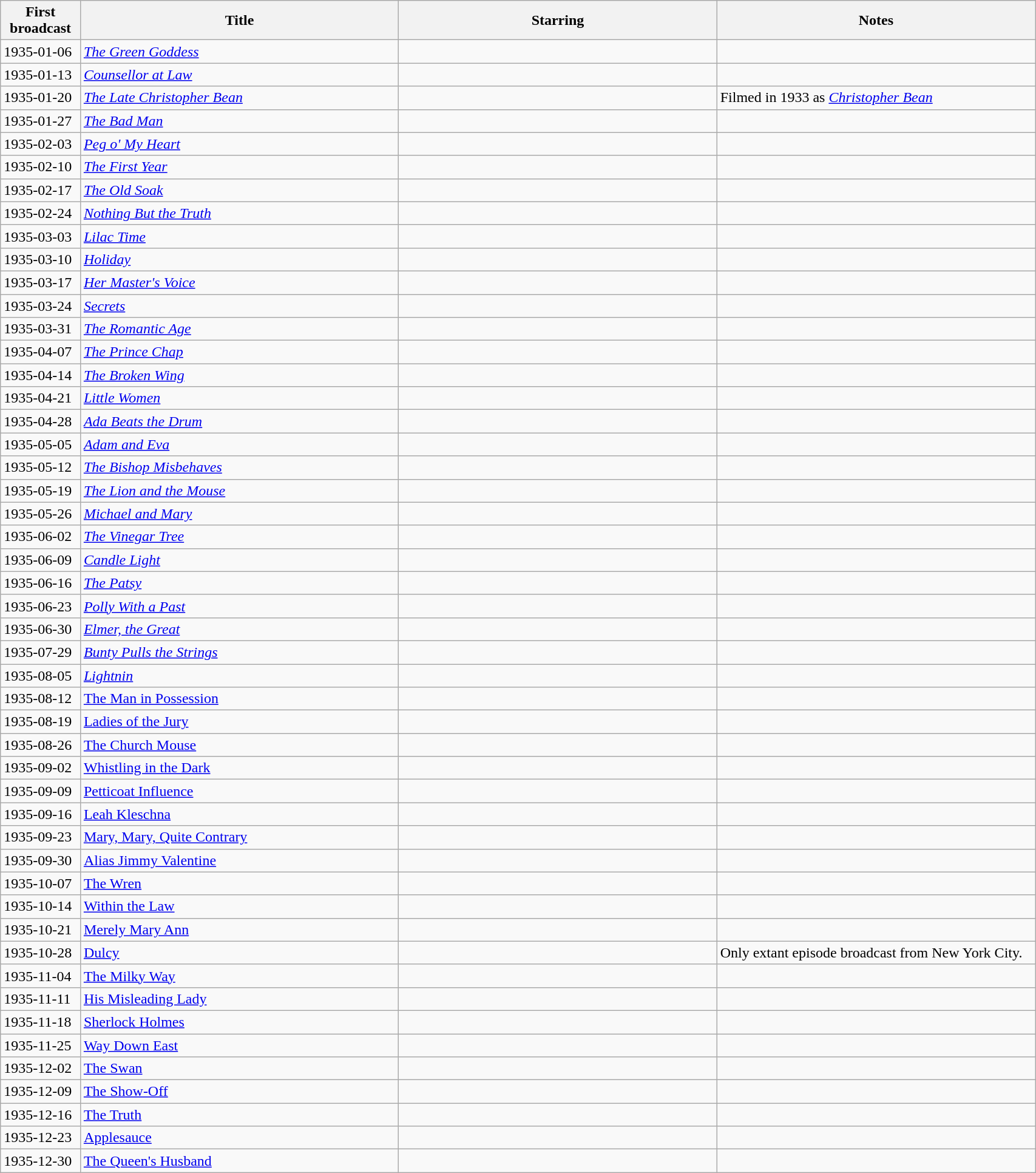<table class="wikitable sortable plainrowheaders" width=90%>
<tr>
<th width=5% scope="col">First broadcast</th>
<th width=25% scope="col">Title</th>
<th width=25% scope="col">Starring</th>
<th width=25% scope="col">Notes</th>
</tr>
<tr>
<td rowspan=>1935-01-06</td>
<td scope="row"><em><a href='#'>The Green Goddess</a></em></td>
<td></td>
<td></td>
</tr>
<tr>
<td rowspan=>1935-01-13</td>
<td scope="row"><em><a href='#'>Counsellor at Law</a></em></td>
<td></td>
<td></td>
</tr>
<tr>
<td rowspan=>1935-01-20</td>
<td scope="row"><em><a href='#'>The Late Christopher Bean</a></em></td>
<td></td>
<td>Filmed in 1933 as <em><a href='#'>Christopher Bean</a></em></td>
</tr>
<tr>
<td rowspan=>1935-01-27</td>
<td scope="row"><em><a href='#'>The Bad Man</a></em></td>
<td></td>
<td></td>
</tr>
<tr>
<td rowspan=>1935-02-03</td>
<td scope="row"><em><a href='#'>Peg o' My Heart</a></em></td>
<td></td>
<td></td>
</tr>
<tr>
<td rowspan=>1935-02-10</td>
<td scope="row"><em><a href='#'>The First Year</a></em></td>
<td></td>
<td></td>
</tr>
<tr>
<td rowspan=>1935-02-17</td>
<td scope="row"><em><a href='#'>The Old Soak</a></em></td>
<td></td>
<td></td>
</tr>
<tr>
<td rowspan=>1935-02-24</td>
<td scope="row"><em><a href='#'>Nothing But the Truth</a></em></td>
<td></td>
<td></td>
</tr>
<tr>
<td rowspan=>1935-03-03</td>
<td scope="row"><em><a href='#'>Lilac Time</a></em></td>
<td></td>
<td></td>
</tr>
<tr>
<td rowspan=>1935-03-10</td>
<td scope="row"><em><a href='#'>Holiday</a></em></td>
<td></td>
<td></td>
</tr>
<tr>
<td rowspan=>1935-03-17</td>
<td scope="row"><em><a href='#'>Her Master's Voice</a></em></td>
<td></td>
<td></td>
</tr>
<tr>
<td rowspan=>1935-03-24</td>
<td scope="row"><em><a href='#'>Secrets</a></em></td>
<td></td>
<td></td>
</tr>
<tr>
<td rowspan=>1935-03-31</td>
<td scope="row"><em><a href='#'>The Romantic Age</a></em></td>
<td></td>
<td></td>
</tr>
<tr>
<td rowspan=>1935-04-07</td>
<td scope="row"><em><a href='#'>The Prince Chap</a></em></td>
<td></td>
<td></td>
</tr>
<tr>
<td rowspan=>1935-04-14</td>
<td scope="row"><em><a href='#'>The Broken Wing</a></em></td>
<td></td>
<td></td>
</tr>
<tr>
<td rowspan=>1935-04-21</td>
<td scope="row"><em><a href='#'>Little Women</a></em></td>
<td></td>
<td></td>
</tr>
<tr>
<td rowspan=>1935-04-28</td>
<td scope="row"><em><a href='#'>Ada Beats the Drum</a></em></td>
<td></td>
<td></td>
</tr>
<tr>
<td rowspan=>1935-05-05</td>
<td scope="row"><em><a href='#'>Adam and Eva</a></em></td>
<td></td>
<td></td>
</tr>
<tr>
<td rowspan=>1935-05-12</td>
<td scope="row"><em><a href='#'>The Bishop Misbehaves</a></em></td>
<td></td>
<td></td>
</tr>
<tr>
<td rowspan=>1935-05-19</td>
<td scope="row"><em><a href='#'>The Lion and the Mouse</a></em></td>
<td></td>
<td></td>
</tr>
<tr>
<td rowspan=>1935-05-26</td>
<td scope="row"><em><a href='#'>Michael and Mary</a></em></td>
<td></td>
<td></td>
</tr>
<tr>
<td rowspan=>1935-06-02</td>
<td scope="row"><em><a href='#'>The Vinegar Tree</a></em></td>
<td></td>
<td></td>
</tr>
<tr>
<td rowspan=>1935-06-09</td>
<td scope="row"><em><a href='#'>Candle Light</a></em></td>
<td></td>
<td></td>
</tr>
<tr>
<td rowspan=>1935-06-16</td>
<td scope="row"><em><a href='#'>The Patsy</a></em></td>
<td></td>
<td></td>
</tr>
<tr>
<td rowspan=>1935-06-23</td>
<td scope="row"><em><a href='#'>Polly With a Past</a></em></td>
<td></td>
<td></td>
</tr>
<tr>
<td rowspan=>1935-06-30</td>
<td scope="row"><em><a href='#'>Elmer, the Great</a></em></td>
<td></td>
<td></td>
</tr>
<tr>
<td rowspan=>1935-07-29</td>
<td scope="row"><em><a href='#'>Bunty Pulls the Strings</a></em></td>
<td></td>
<td></td>
</tr>
<tr>
<td rowspan=>1935-08-05</td>
<td scope="row"><a href='#'><em>Lightnin<strong></a></td>
<td></td>
<td></td>
</tr>
<tr>
<td rowspan=>1935-08-12</td>
<td scope="row"></em><a href='#'>The Man in Possession</a><em></td>
<td></td>
<td></td>
</tr>
<tr>
<td rowspan=>1935-08-19</td>
<td scope="row"></em><a href='#'>Ladies of the Jury</a><em></td>
<td></td>
<td></td>
</tr>
<tr>
<td rowspan=>1935-08-26</td>
<td scope="row"></em><a href='#'>The Church Mouse</a><em></td>
<td></td>
<td></td>
</tr>
<tr>
<td rowspan=>1935-09-02</td>
<td scope="row"></em><a href='#'>Whistling in the Dark</a><em></td>
<td></td>
<td></td>
</tr>
<tr>
<td rowspan=>1935-09-09</td>
<td scope="row"></em><a href='#'>Petticoat Influence</a><em></td>
<td></td>
<td></td>
</tr>
<tr>
<td rowspan=>1935-09-16</td>
<td scope="row"></em><a href='#'>Leah Kleschna</a><em></td>
<td></td>
<td></td>
</tr>
<tr>
<td rowspan=>1935-09-23</td>
<td scope="row"></em><a href='#'>Mary, Mary, Quite Contrary</a><em></td>
<td></td>
<td></td>
</tr>
<tr>
<td rowspan=>1935-09-30</td>
<td scope="row"></em><a href='#'>Alias Jimmy Valentine</a><em> </td>
<td></td>
<td></td>
</tr>
<tr>
<td rowspan=>1935-10-07</td>
<td scope="row"></em><a href='#'>The Wren</a><em></td>
<td></td>
<td></td>
</tr>
<tr>
<td rowspan=>1935-10-14</td>
<td scope="row"></em><a href='#'>Within the Law</a><em></td>
<td></td>
<td></td>
</tr>
<tr>
<td rowspan=>1935-10-21</td>
<td scope="row"></em><a href='#'>Merely Mary Ann</a><em></td>
<td></td>
<td></td>
</tr>
<tr>
<td rowspan=>1935-10-28</td>
<td scope="row"></em><a href='#'>Dulcy</a><em></td>
<td></td>
<td>Only extant episode broadcast from New York City.</td>
</tr>
<tr>
<td rowspan=>1935-11-04</td>
<td scope="row"></em><a href='#'>The Milky Way</a><em></td>
<td></td>
<td></td>
</tr>
<tr>
<td rowspan=>1935-11-11</td>
<td scope="row"></em><a href='#'>His Misleading Lady</a><em></td>
<td></td>
<td></td>
</tr>
<tr>
<td rowspan=>1935-11-18</td>
<td scope="row"></em><a href='#'>Sherlock Holmes</a><em></td>
<td></td>
<td></td>
</tr>
<tr>
<td rowspan=>1935-11-25</td>
<td scope="row"></em><a href='#'>Way Down East</a><em></td>
<td></td>
<td></td>
</tr>
<tr>
<td rowspan=>1935-12-02</td>
<td scope="row"></em><a href='#'>The Swan</a><em></td>
<td></td>
<td></td>
</tr>
<tr>
<td rowspan=>1935-12-09</td>
<td scope="row"></em><a href='#'>The Show-Off</a><em></td>
<td></td>
<td></td>
</tr>
<tr>
<td rowspan=>1935-12-16</td>
<td scope="row"></em><a href='#'>The Truth</a><em></td>
<td></td>
<td></td>
</tr>
<tr>
<td rowspan=>1935-12-23</td>
<td scope="row"></em><a href='#'>Applesauce</a><em></td>
<td></td>
<td></td>
</tr>
<tr>
<td rowspan=>1935-12-30</td>
<td scope="row"></em><a href='#'>The Queen's Husband</a><em></td>
<td></td>
<td></td>
</tr>
</table>
